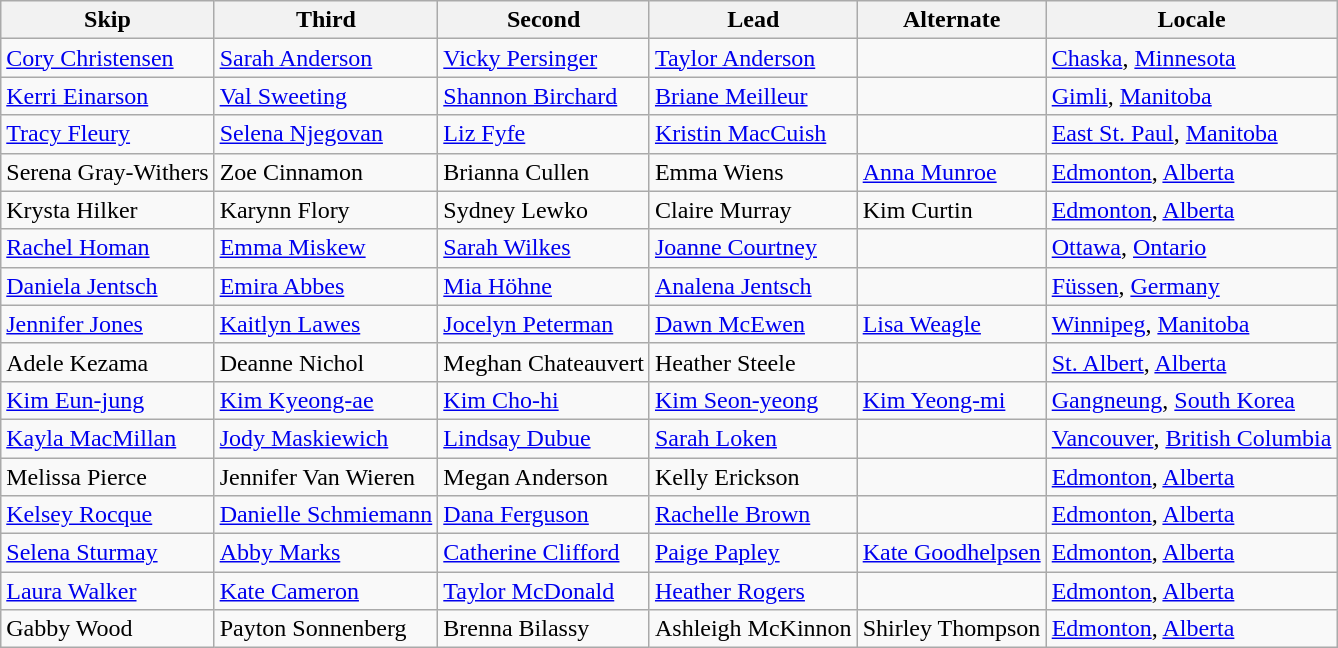<table class=wikitable>
<tr>
<th scope="col">Skip</th>
<th scope="col">Third</th>
<th scope="col">Second</th>
<th scope="col">Lead</th>
<th scope="col">Alternate</th>
<th scope="col">Locale</th>
</tr>
<tr>
<td><a href='#'>Cory Christensen</a></td>
<td><a href='#'>Sarah Anderson</a></td>
<td><a href='#'>Vicky Persinger</a></td>
<td><a href='#'>Taylor Anderson</a></td>
<td></td>
<td> <a href='#'>Chaska</a>, <a href='#'>Minnesota</a></td>
</tr>
<tr>
<td><a href='#'>Kerri Einarson</a></td>
<td><a href='#'>Val Sweeting</a></td>
<td><a href='#'>Shannon Birchard</a></td>
<td><a href='#'>Briane Meilleur</a></td>
<td></td>
<td> <a href='#'>Gimli</a>, <a href='#'>Manitoba</a></td>
</tr>
<tr>
<td><a href='#'>Tracy Fleury</a></td>
<td><a href='#'>Selena Njegovan</a></td>
<td><a href='#'>Liz Fyfe</a></td>
<td><a href='#'>Kristin MacCuish</a></td>
<td></td>
<td> <a href='#'>East St. Paul</a>, <a href='#'>Manitoba</a></td>
</tr>
<tr>
<td>Serena Gray-Withers</td>
<td>Zoe Cinnamon</td>
<td>Brianna Cullen</td>
<td>Emma Wiens</td>
<td><a href='#'>Anna Munroe</a></td>
<td> <a href='#'>Edmonton</a>, <a href='#'>Alberta</a></td>
</tr>
<tr>
<td>Krysta Hilker</td>
<td>Karynn Flory</td>
<td>Sydney Lewko</td>
<td>Claire Murray</td>
<td>Kim Curtin</td>
<td> <a href='#'>Edmonton</a>, <a href='#'>Alberta</a></td>
</tr>
<tr>
<td><a href='#'>Rachel Homan</a></td>
<td><a href='#'>Emma Miskew</a></td>
<td><a href='#'>Sarah Wilkes</a></td>
<td><a href='#'>Joanne Courtney</a></td>
<td></td>
<td> <a href='#'>Ottawa</a>, <a href='#'>Ontario</a></td>
</tr>
<tr>
<td><a href='#'>Daniela Jentsch</a></td>
<td><a href='#'>Emira Abbes</a></td>
<td><a href='#'>Mia Höhne</a></td>
<td><a href='#'>Analena Jentsch</a></td>
<td></td>
<td> <a href='#'>Füssen</a>, <a href='#'>Germany</a></td>
</tr>
<tr>
<td><a href='#'>Jennifer Jones</a></td>
<td><a href='#'>Kaitlyn Lawes</a></td>
<td><a href='#'>Jocelyn Peterman</a></td>
<td><a href='#'>Dawn McEwen</a></td>
<td><a href='#'>Lisa Weagle</a></td>
<td> <a href='#'>Winnipeg</a>, <a href='#'>Manitoba</a></td>
</tr>
<tr>
<td>Adele Kezama</td>
<td>Deanne Nichol</td>
<td>Meghan Chateauvert</td>
<td>Heather Steele</td>
<td></td>
<td> <a href='#'>St. Albert</a>, <a href='#'>Alberta</a></td>
</tr>
<tr>
<td><a href='#'>Kim Eun-jung</a></td>
<td><a href='#'>Kim Kyeong-ae</a></td>
<td><a href='#'>Kim Cho-hi</a></td>
<td><a href='#'>Kim Seon-yeong</a></td>
<td><a href='#'>Kim Yeong-mi</a></td>
<td> <a href='#'>Gangneung</a>, <a href='#'>South Korea</a></td>
</tr>
<tr>
<td><a href='#'>Kayla MacMillan</a></td>
<td><a href='#'>Jody Maskiewich</a></td>
<td><a href='#'>Lindsay Dubue</a></td>
<td><a href='#'>Sarah Loken</a></td>
<td></td>
<td> <a href='#'>Vancouver</a>, <a href='#'>British Columbia</a></td>
</tr>
<tr>
<td>Melissa Pierce</td>
<td>Jennifer Van Wieren</td>
<td>Megan Anderson</td>
<td>Kelly Erickson</td>
<td></td>
<td> <a href='#'>Edmonton</a>, <a href='#'>Alberta</a></td>
</tr>
<tr>
<td><a href='#'>Kelsey Rocque</a></td>
<td><a href='#'>Danielle Schmiemann</a></td>
<td><a href='#'>Dana Ferguson</a></td>
<td><a href='#'>Rachelle Brown</a></td>
<td></td>
<td> <a href='#'>Edmonton</a>, <a href='#'>Alberta</a></td>
</tr>
<tr>
<td><a href='#'>Selena Sturmay</a></td>
<td><a href='#'>Abby Marks</a></td>
<td><a href='#'>Catherine Clifford</a></td>
<td><a href='#'>Paige Papley</a></td>
<td><a href='#'>Kate Goodhelpsen</a></td>
<td> <a href='#'>Edmonton</a>, <a href='#'>Alberta</a></td>
</tr>
<tr>
<td><a href='#'>Laura Walker</a></td>
<td><a href='#'>Kate Cameron</a></td>
<td><a href='#'>Taylor McDonald</a></td>
<td><a href='#'>Heather Rogers</a></td>
<td></td>
<td> <a href='#'>Edmonton</a>, <a href='#'>Alberta</a></td>
</tr>
<tr>
<td>Gabby Wood</td>
<td>Payton Sonnenberg</td>
<td>Brenna Bilassy</td>
<td>Ashleigh McKinnon</td>
<td>Shirley Thompson</td>
<td> <a href='#'>Edmonton</a>, <a href='#'>Alberta</a></td>
</tr>
</table>
